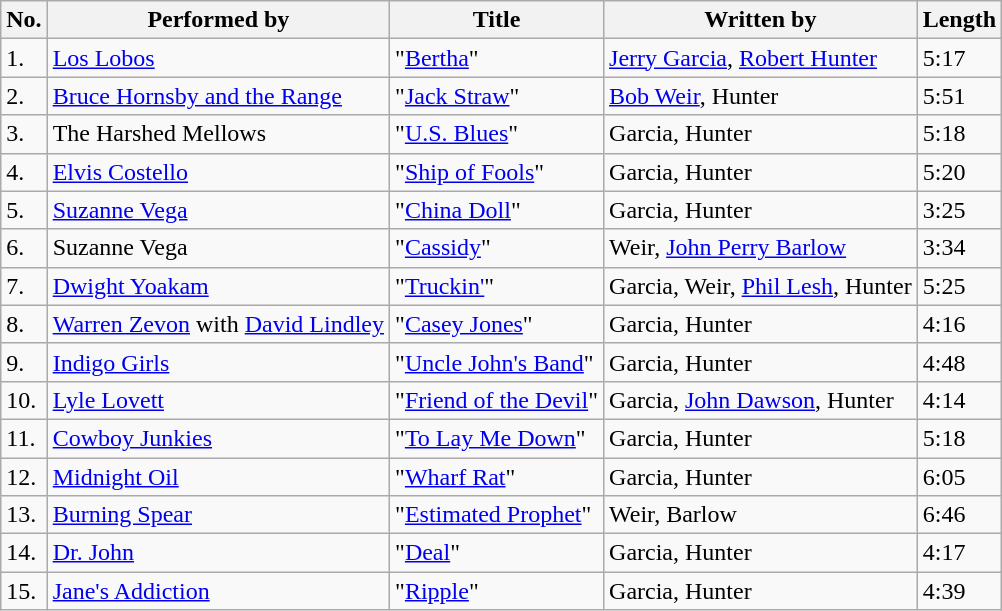<table class="wikitable">
<tr>
<th>No.</th>
<th>Performed by</th>
<th>Title</th>
<th>Written by</th>
<th>Length</th>
</tr>
<tr>
<td>1.</td>
<td><a href='#'>Los Lobos</a></td>
<td>"<a href='#'>Bertha</a>"</td>
<td><a href='#'>Jerry Garcia</a>, <a href='#'>Robert Hunter</a></td>
<td>5:17</td>
</tr>
<tr>
<td>2.</td>
<td><a href='#'>Bruce Hornsby and the Range</a></td>
<td>"<a href='#'>Jack Straw</a>"</td>
<td><a href='#'>Bob Weir</a>, Hunter</td>
<td>5:51</td>
</tr>
<tr>
<td>3.</td>
<td>The Harshed Mellows</td>
<td>"<a href='#'>U.S. Blues</a>"</td>
<td>Garcia, Hunter</td>
<td>5:18</td>
</tr>
<tr>
<td>4.</td>
<td><a href='#'>Elvis Costello</a></td>
<td>"<a href='#'>Ship of Fools</a>"</td>
<td>Garcia, Hunter</td>
<td>5:20</td>
</tr>
<tr>
<td>5.</td>
<td><a href='#'>Suzanne Vega</a></td>
<td>"<a href='#'>China Doll</a>"</td>
<td>Garcia, Hunter</td>
<td>3:25</td>
</tr>
<tr>
<td>6.</td>
<td>Suzanne Vega</td>
<td>"<a href='#'>Cassidy</a>"</td>
<td>Weir, <a href='#'>John Perry Barlow</a></td>
<td>3:34</td>
</tr>
<tr>
<td>7.</td>
<td><a href='#'>Dwight Yoakam</a></td>
<td>"<a href='#'>Truckin'</a>"</td>
<td>Garcia, Weir, <a href='#'>Phil Lesh</a>, Hunter</td>
<td>5:25</td>
</tr>
<tr>
<td>8.</td>
<td><a href='#'>Warren Zevon</a> with <a href='#'>David Lindley</a></td>
<td>"<a href='#'>Casey Jones</a>"</td>
<td>Garcia, Hunter</td>
<td>4:16</td>
</tr>
<tr>
<td>9.</td>
<td><a href='#'>Indigo Girls</a></td>
<td>"<a href='#'>Uncle John's Band</a>"</td>
<td>Garcia, Hunter</td>
<td>4:48</td>
</tr>
<tr>
<td>10.</td>
<td><a href='#'>Lyle Lovett</a></td>
<td>"<a href='#'>Friend of the Devil</a>"</td>
<td>Garcia, <a href='#'>John Dawson</a>, Hunter</td>
<td>4:14</td>
</tr>
<tr>
<td>11.</td>
<td><a href='#'>Cowboy Junkies</a></td>
<td>"<a href='#'>To Lay Me Down</a>"</td>
<td>Garcia, Hunter</td>
<td>5:18</td>
</tr>
<tr>
<td>12.</td>
<td><a href='#'>Midnight Oil</a></td>
<td>"<a href='#'>Wharf Rat</a>"</td>
<td>Garcia, Hunter</td>
<td>6:05</td>
</tr>
<tr>
<td>13.</td>
<td><a href='#'>Burning Spear</a></td>
<td>"<a href='#'>Estimated Prophet</a>"</td>
<td>Weir, Barlow</td>
<td>6:46</td>
</tr>
<tr>
<td>14.</td>
<td><a href='#'>Dr. John</a></td>
<td>"<a href='#'>Deal</a>"</td>
<td>Garcia, Hunter</td>
<td>4:17</td>
</tr>
<tr>
<td>15.</td>
<td><a href='#'>Jane's Addiction</a></td>
<td>"<a href='#'>Ripple</a>"</td>
<td>Garcia, Hunter</td>
<td>4:39</td>
</tr>
</table>
